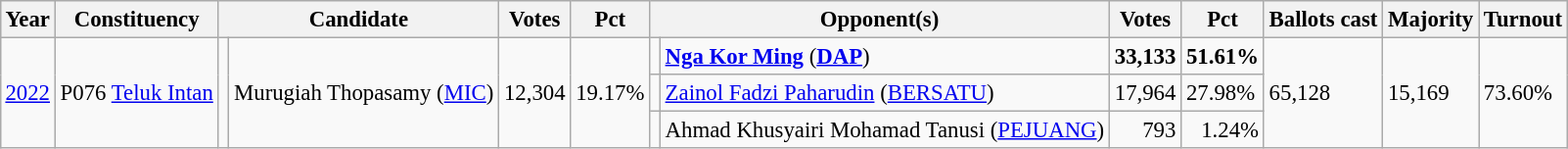<table class="wikitable" style="margin:0.5em ; font-size:95%">
<tr>
<th>Year</th>
<th>Constituency</th>
<th colspan=2>Candidate</th>
<th>Votes</th>
<th>Pct</th>
<th colspan=2>Opponent(s)</th>
<th>Votes</th>
<th>Pct</th>
<th>Ballots cast</th>
<th>Majority</th>
<th>Turnout</th>
</tr>
<tr>
<td rowspan=3><a href='#'>2022</a></td>
<td rowspan=3>P076 <a href='#'>Teluk Intan</a></td>
<td rowspan=3 ></td>
<td rowspan=3>Murugiah Thopasamy (<a href='#'>MIC</a>)</td>
<td rowspan=3 align=right>12,304</td>
<td rowspan=3>19.17%</td>
<td></td>
<td><strong><a href='#'>Nga Kor Ming</a></strong> (<a href='#'><strong>DAP</strong></a>)</td>
<td align=right><strong>33,133</strong></td>
<td><strong>51.61%</strong></td>
<td rowspan=3>65,128</td>
<td rowspan=3>15,169</td>
<td rowspan=3>73.60%</td>
</tr>
<tr>
<td bgcolor=></td>
<td><a href='#'>Zainol Fadzi Paharudin</a> (<a href='#'>BERSATU</a>)</td>
<td align=right>17,964</td>
<td>27.98%</td>
</tr>
<tr>
<td bgcolor=></td>
<td>Ahmad Khusyairi Mohamad Tanusi (<a href='#'>PEJUANG</a>)</td>
<td align=right>793</td>
<td align=right>1.24%</td>
</tr>
</table>
